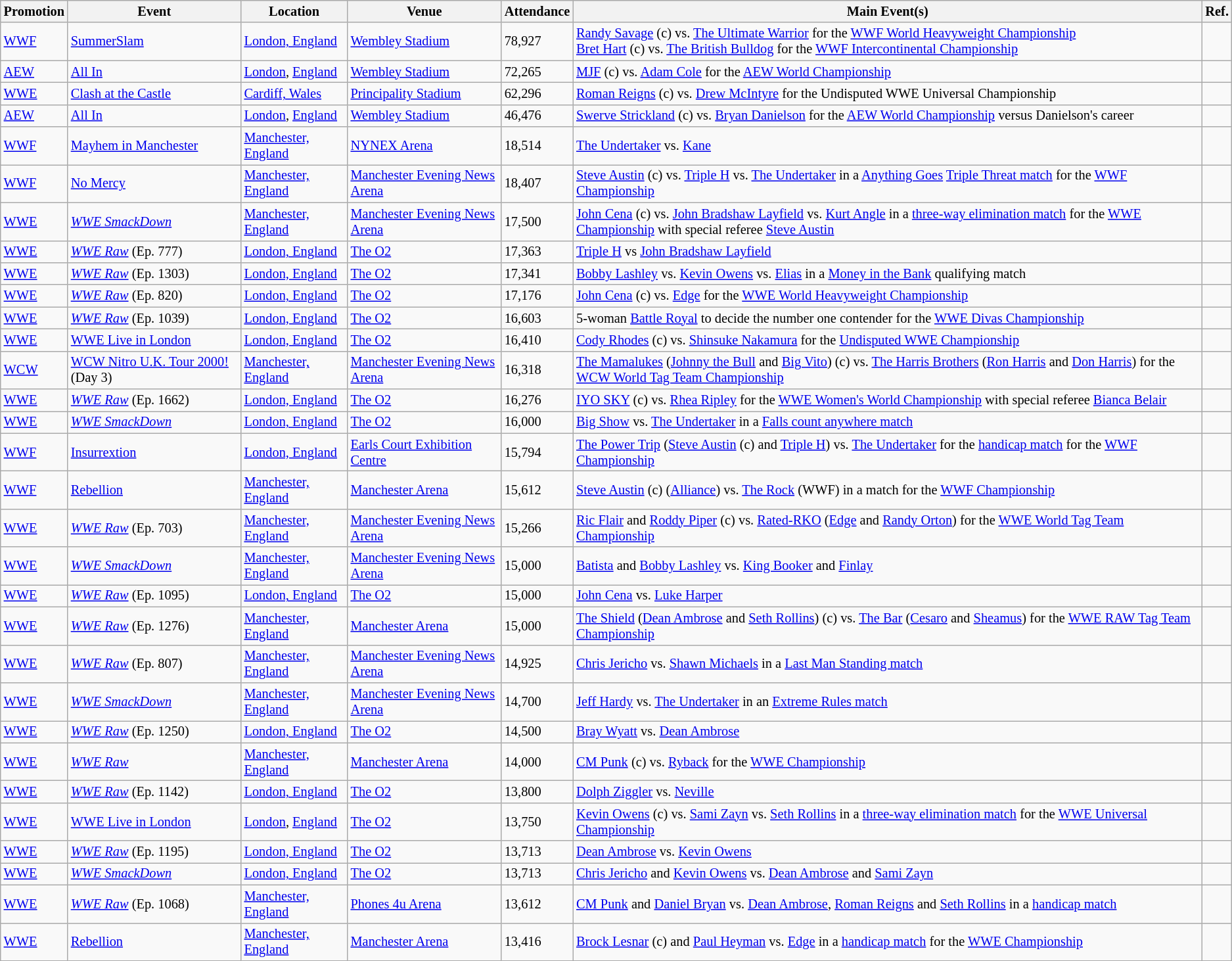<table class="wikitable sortable" style="font-size:85%;">
<tr>
<th>Promotion</th>
<th>Event</th>
<th>Location</th>
<th>Venue</th>
<th>Attendance</th>
<th class=unsortable>Main Event(s)</th>
<th class=unsortable>Ref.</th>
</tr>
<tr>
<td><a href='#'>WWF</a></td>
<td><a href='#'>SummerSlam</a> <br> </td>
<td><a href='#'>London, England</a></td>
<td><a href='#'>Wembley Stadium</a></td>
<td>78,927</td>
<td><a href='#'>Randy Savage</a> (c) vs. <a href='#'>The Ultimate Warrior</a> for the <a href='#'>WWF World Heavyweight Championship</a><br><a href='#'>Bret Hart</a> (c) vs. <a href='#'>The British Bulldog</a> for the <a href='#'>WWF Intercontinental Championship</a></td>
<td></td>
</tr>
<tr>
<td><a href='#'>AEW</a></td>
<td><a href='#'>All In</a> <br> </td>
<td><a href='#'>London</a>, <a href='#'>England</a></td>
<td><a href='#'>Wembley Stadium</a></td>
<td>72,265</td>
<td><a href='#'>MJF</a> (c) vs. <a href='#'>Adam Cole</a> for the <a href='#'>AEW World Championship</a></td>
<td></td>
</tr>
<tr>
<td><a href='#'>WWE</a></td>
<td><a href='#'>Clash at the Castle</a> <br> </td>
<td><a href='#'>Cardiff, Wales</a></td>
<td><a href='#'>Principality Stadium</a></td>
<td>62,296</td>
<td><a href='#'>Roman Reigns</a> (c) vs. <a href='#'>Drew McIntyre</a> for the Undisputed WWE Universal Championship</td>
<td></td>
</tr>
<tr>
<td><a href='#'>AEW</a></td>
<td><a href='#'>All In</a> <br> </td>
<td><a href='#'>London</a>, <a href='#'>England</a></td>
<td><a href='#'>Wembley Stadium</a></td>
<td>46,476</td>
<td><a href='#'>Swerve Strickland</a> (c) vs. <a href='#'>Bryan Danielson</a> for the <a href='#'>AEW World Championship</a> versus Danielson's career</td>
<td></td>
</tr>
<tr>
<td><a href='#'>WWF</a></td>
<td><a href='#'>Mayhem in Manchester</a> <br> </td>
<td><a href='#'>Manchester, England</a></td>
<td><a href='#'>NYNEX Arena</a></td>
<td>18,514</td>
<td><a href='#'>The Undertaker</a> vs. <a href='#'>Kane</a></td>
<td></td>
</tr>
<tr>
<td><a href='#'>WWF</a></td>
<td><a href='#'>No Mercy</a> <br> </td>
<td><a href='#'>Manchester, England</a></td>
<td><a href='#'>Manchester Evening News Arena</a></td>
<td>18,407</td>
<td><a href='#'>Steve Austin</a> (c) vs. <a href='#'>Triple H</a> vs. <a href='#'>The Undertaker</a> in a <a href='#'>Anything Goes</a> <a href='#'>Triple Threat match</a> for the <a href='#'>WWF Championship</a></td>
<td></td>
</tr>
<tr>
<td><a href='#'>WWE</a></td>
<td><em><a href='#'>WWE SmackDown</a></em> <br> </td>
<td><a href='#'>Manchester, England</a></td>
<td><a href='#'>Manchester Evening News Arena</a></td>
<td>17,500</td>
<td><a href='#'>John Cena</a> (c) vs. <a href='#'>John Bradshaw Layfield</a> vs. <a href='#'>Kurt Angle</a> in a <a href='#'>three-way elimination match</a> for the <a href='#'>WWE Championship</a> with special referee <a href='#'>Steve Austin</a></td>
<td></td>
</tr>
<tr>
<td><a href='#'>WWE</a></td>
<td><em><a href='#'>WWE Raw</a></em> (Ep. 777) <br> </td>
<td><a href='#'>London, England</a></td>
<td><a href='#'>The O2</a></td>
<td>17,363</td>
<td><a href='#'>Triple H</a> vs <a href='#'>John Bradshaw Layfield</a></td>
<td></td>
</tr>
<tr>
<td><a href='#'>WWE</a></td>
<td><em><a href='#'>WWE Raw</a></em> (Ep. 1303) <br> </td>
<td><a href='#'>London, England</a></td>
<td><a href='#'>The O2</a></td>
<td>17,341</td>
<td><a href='#'>Bobby Lashley</a> vs. <a href='#'>Kevin Owens</a> vs. <a href='#'>Elias</a> in a <a href='#'>Money in the Bank</a> qualifying match</td>
<td></td>
</tr>
<tr>
<td><a href='#'>WWE</a></td>
<td><em><a href='#'>WWE Raw</a></em> (Ep. 820) <br> </td>
<td><a href='#'>London, England</a></td>
<td><a href='#'>The O2</a></td>
<td>17,176</td>
<td><a href='#'>John Cena</a> (c) vs. <a href='#'>Edge</a> for the <a href='#'>WWE World Heavyweight Championship</a></td>
<td></td>
</tr>
<tr>
<td><a href='#'>WWE</a></td>
<td><em><a href='#'>WWE Raw</a></em> (Ep. 1039) <br> </td>
<td><a href='#'>London, England</a></td>
<td><a href='#'>The O2</a></td>
<td>16,603</td>
<td>5-woman <a href='#'>Battle Royal</a> to decide the number one contender for the <a href='#'>WWE Divas Championship</a></td>
<td></td>
</tr>
<tr>
<td><a href='#'>WWE</a></td>
<td><a href='#'>WWE Live in London</a> <br> </td>
<td><a href='#'>London, England</a></td>
<td><a href='#'>The O2</a></td>
<td>16,410</td>
<td><a href='#'>Cody Rhodes</a> (c) vs. <a href='#'>Shinsuke Nakamura</a> for the <a href='#'>Undisputed WWE Championship</a></td>
<td></td>
</tr>
<tr>
<td><a href='#'>WCW</a></td>
<td><a href='#'>WCW Nitro U.K. Tour 2000!</a> (Day 3) <br> </td>
<td><a href='#'>Manchester, England</a></td>
<td><a href='#'>Manchester Evening News Arena</a></td>
<td>16,318</td>
<td><a href='#'>The Mamalukes</a> (<a href='#'>Johnny the Bull</a> and <a href='#'>Big Vito</a>) (c) vs. <a href='#'>The Harris Brothers</a> (<a href='#'>Ron Harris</a> and <a href='#'>Don Harris</a>) for the <a href='#'>WCW World Tag Team Championship</a></td>
<td></td>
</tr>
<tr>
<td><a href='#'>WWE</a></td>
<td><em><a href='#'>WWE Raw</a></em> (Ep. 1662) <br> </td>
<td><a href='#'>London, England</a></td>
<td><a href='#'>The O2</a></td>
<td>16,276</td>
<td><a href='#'>IYO SKY</a> (c) vs. <a href='#'>Rhea Ripley</a> for the <a href='#'>WWE Women's World Championship</a> with special referee <a href='#'>Bianca Belair</a></td>
<td></td>
</tr>
<tr>
<td><a href='#'>WWE</a></td>
<td><em><a href='#'>WWE SmackDown</a></em> <br> </td>
<td><a href='#'>London, England</a></td>
<td><a href='#'>The O2</a></td>
<td>16,000</td>
<td><a href='#'>Big Show</a> vs. <a href='#'>The Undertaker</a> in a <a href='#'>Falls count anywhere match</a></td>
<td></td>
</tr>
<tr>
<td><a href='#'>WWF</a></td>
<td><a href='#'>Insurrextion</a> <br> </td>
<td><a href='#'>London, England</a></td>
<td><a href='#'>Earls Court Exhibition Centre</a></td>
<td>15,794</td>
<td><a href='#'>The Power Trip</a> (<a href='#'>Steve Austin</a> (c) and <a href='#'>Triple H</a>) vs. <a href='#'>The Undertaker</a> for the <a href='#'>handicap match</a> for the <a href='#'>WWF Championship</a></td>
<td></td>
</tr>
<tr>
<td><a href='#'>WWF</a></td>
<td><a href='#'>Rebellion</a> <br> </td>
<td><a href='#'>Manchester, England</a></td>
<td><a href='#'>Manchester Arena</a></td>
<td>15,612</td>
<td><a href='#'>Steve Austin</a> (c) (<a href='#'>Alliance</a>) vs. <a href='#'>The Rock</a> (WWF) in a match for the <a href='#'>WWF Championship</a></td>
<td></td>
</tr>
<tr>
<td><a href='#'>WWE</a></td>
<td><em><a href='#'>WWE Raw</a></em> (Ep. 703) <br> </td>
<td><a href='#'>Manchester, England</a></td>
<td><a href='#'>Manchester Evening News Arena</a></td>
<td>15,266</td>
<td><a href='#'>Ric Flair</a> and <a href='#'>Roddy Piper</a> (c) vs. <a href='#'>Rated-RKO</a> (<a href='#'>Edge</a> and <a href='#'>Randy Orton</a>) for the <a href='#'>WWE World Tag Team Championship</a></td>
<td></td>
</tr>
<tr>
<td><a href='#'>WWE</a></td>
<td><em><a href='#'>WWE SmackDown</a></em> <br> </td>
<td><a href='#'>Manchester, England</a></td>
<td><a href='#'>Manchester Evening News Arena</a></td>
<td>15,000</td>
<td><a href='#'>Batista</a> and <a href='#'>Bobby Lashley</a> vs. <a href='#'>King Booker</a> and <a href='#'>Finlay</a></td>
<td></td>
</tr>
<tr>
<td><a href='#'>WWE</a></td>
<td><em><a href='#'>WWE Raw</a></em> (Ep. 1095) <br> </td>
<td><a href='#'>London, England</a></td>
<td><a href='#'>The O2</a></td>
<td>15,000</td>
<td><a href='#'>John Cena</a> vs. <a href='#'>Luke Harper</a></td>
<td></td>
</tr>
<tr>
<td><a href='#'>WWE</a></td>
<td><em><a href='#'>WWE Raw</a></em> (Ep. 1276) <br> </td>
<td><a href='#'>Manchester, England</a></td>
<td><a href='#'>Manchester Arena</a></td>
<td>15,000</td>
<td><a href='#'>The Shield</a> (<a href='#'>Dean Ambrose</a> and <a href='#'>Seth Rollins</a>) (c) vs. <a href='#'>The Bar</a> (<a href='#'>Cesaro</a> and <a href='#'>Sheamus</a>) for the <a href='#'>WWE RAW Tag Team Championship</a></td>
<td></td>
</tr>
<tr>
<td><a href='#'>WWE</a></td>
<td><em><a href='#'>WWE Raw</a></em> (Ep. 807) <br> </td>
<td><a href='#'>Manchester, England</a></td>
<td><a href='#'>Manchester Evening News Arena</a></td>
<td>14,925</td>
<td><a href='#'>Chris Jericho</a> vs. <a href='#'>Shawn Michaels</a> in a <a href='#'>Last Man Standing match</a></td>
<td></td>
</tr>
<tr>
<td><a href='#'>WWE</a></td>
<td><em><a href='#'>WWE SmackDown</a></em> <br> </td>
<td><a href='#'>Manchester, England</a></td>
<td><a href='#'>Manchester Evening News Arena</a></td>
<td>14,700</td>
<td><a href='#'>Jeff Hardy</a> vs. <a href='#'>The Undertaker</a> in an <a href='#'>Extreme Rules match</a></td>
<td></td>
</tr>
<tr>
<td><a href='#'>WWE</a></td>
<td><em><a href='#'>WWE Raw</a></em> (Ep. 1250) <br> </td>
<td><a href='#'>London, England</a></td>
<td><a href='#'>The O2</a></td>
<td>14,500</td>
<td><a href='#'>Bray Wyatt</a> vs. <a href='#'>Dean Ambrose</a></td>
<td></td>
</tr>
<tr>
<td><a href='#'>WWE</a></td>
<td><em><a href='#'>WWE Raw</a></em> <br> </td>
<td><a href='#'>Manchester, England</a></td>
<td><a href='#'>Manchester Arena</a></td>
<td>14,000</td>
<td><a href='#'>CM Punk</a> (c) vs. <a href='#'>Ryback</a> for the <a href='#'>WWE Championship</a></td>
<td></td>
</tr>
<tr>
<td><a href='#'>WWE</a></td>
<td><em><a href='#'>WWE Raw</a></em> (Ep. 1142) <br> </td>
<td><a href='#'>London, England</a></td>
<td><a href='#'>The O2</a></td>
<td>13,800</td>
<td><a href='#'>Dolph Ziggler</a> vs. <a href='#'>Neville</a></td>
<td></td>
</tr>
<tr>
<td><a href='#'>WWE</a></td>
<td><a href='#'>WWE Live in London</a> <br> </td>
<td><a href='#'>London</a>, <a href='#'>England</a></td>
<td><a href='#'>The O2</a></td>
<td>13,750</td>
<td><a href='#'>Kevin Owens</a> (c) vs. <a href='#'>Sami Zayn</a> vs. <a href='#'>Seth Rollins</a> in a <a href='#'>three-way elimination match</a> for the <a href='#'>WWE Universal Championship</a></td>
<td></td>
</tr>
<tr>
<td><a href='#'>WWE</a></td>
<td><em><a href='#'>WWE Raw</a></em> (Ep. 1195) <br> </td>
<td><a href='#'>London, England</a></td>
<td><a href='#'>The O2</a></td>
<td>13,713</td>
<td><a href='#'>Dean Ambrose</a> vs. <a href='#'>Kevin Owens</a></td>
<td></td>
</tr>
<tr>
<td><a href='#'>WWE</a></td>
<td><em><a href='#'>WWE SmackDown</a></em> <br> </td>
<td><a href='#'>London, England</a></td>
<td><a href='#'>The O2</a></td>
<td>13,713</td>
<td><a href='#'>Chris Jericho</a> and <a href='#'>Kevin Owens</a> vs. <a href='#'>Dean Ambrose</a> and <a href='#'>Sami Zayn</a></td>
<td></td>
</tr>
<tr>
<td><a href='#'>WWE</a></td>
<td><em><a href='#'>WWE Raw</a></em> (Ep. 1068) <br> </td>
<td><a href='#'>Manchester, England</a></td>
<td><a href='#'>Phones 4u Arena</a></td>
<td>13,612</td>
<td><a href='#'>CM Punk</a> and <a href='#'>Daniel Bryan</a> vs. <a href='#'>Dean Ambrose</a>, <a href='#'>Roman Reigns</a> and <a href='#'>Seth Rollins</a> in a <a href='#'>handicap match</a></td>
<td></td>
</tr>
<tr>
<td><a href='#'>WWE</a></td>
<td><a href='#'>Rebellion</a> <br> </td>
<td><a href='#'>Manchester, England</a></td>
<td><a href='#'>Manchester Arena</a></td>
<td>13,416</td>
<td><a href='#'>Brock Lesnar</a> (c) and <a href='#'>Paul Heyman</a> vs. <a href='#'>Edge</a> in a <a href='#'>handicap match</a> for the <a href='#'>WWE Championship</a></td>
<td></td>
</tr>
</table>
